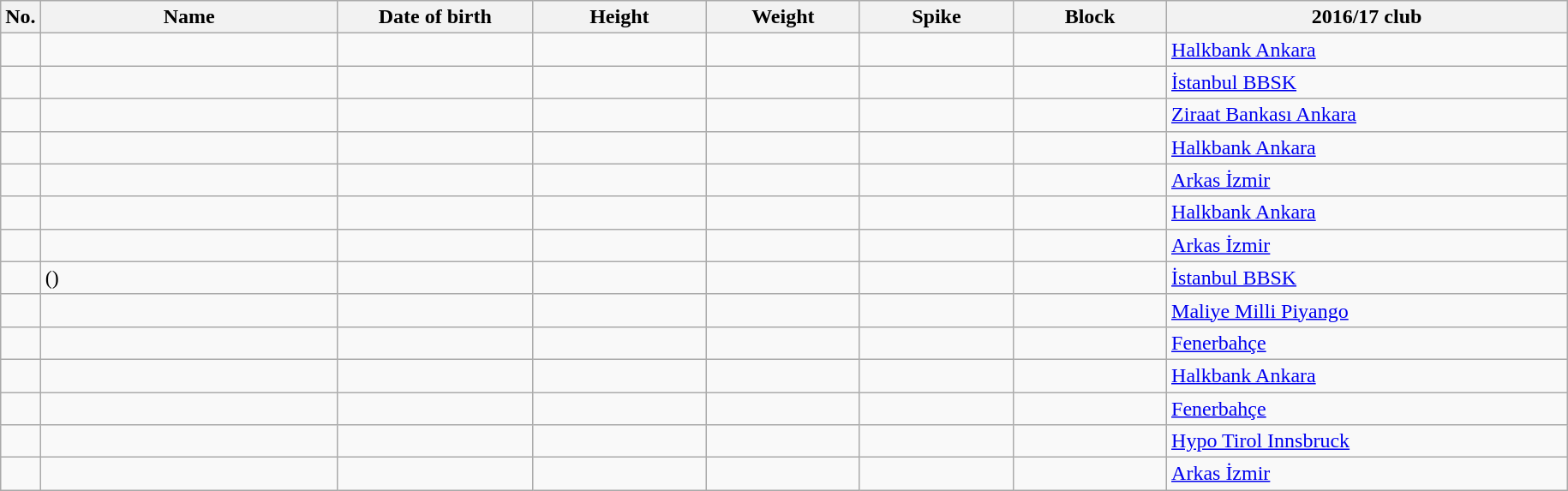<table class="wikitable sortable" style="font-size:100%; text-align:center;">
<tr>
<th>No.</th>
<th style="width:14em">Name</th>
<th style="width:9em">Date of birth</th>
<th style="width:8em">Height</th>
<th style="width:7em">Weight</th>
<th style="width:7em">Spike</th>
<th style="width:7em">Block</th>
<th style="width:19em">2016/17 club</th>
</tr>
<tr>
<td></td>
<td style="text-align:left;"></td>
<td style="text-align:right;"></td>
<td></td>
<td></td>
<td></td>
<td></td>
<td style="text-align:left;"> <a href='#'>Halkbank Ankara</a></td>
</tr>
<tr>
<td></td>
<td style="text-align:left;"></td>
<td style="text-align:right;"></td>
<td></td>
<td></td>
<td></td>
<td></td>
<td style="text-align:left;"> <a href='#'>İstanbul BBSK</a></td>
</tr>
<tr>
<td></td>
<td style="text-align:left;"></td>
<td style="text-align:right;"></td>
<td></td>
<td></td>
<td></td>
<td></td>
<td style="text-align:left;"> <a href='#'>Ziraat Bankası Ankara</a></td>
</tr>
<tr>
<td></td>
<td style="text-align:left;"></td>
<td style="text-align:right;"></td>
<td></td>
<td></td>
<td></td>
<td></td>
<td style="text-align:left;"> <a href='#'>Halkbank Ankara</a></td>
</tr>
<tr>
<td></td>
<td style="text-align:left;"></td>
<td style="text-align:right;"></td>
<td></td>
<td></td>
<td></td>
<td></td>
<td style="text-align:left;"> <a href='#'>Arkas İzmir</a></td>
</tr>
<tr>
<td></td>
<td style="text-align:left;"></td>
<td style="text-align:right;"></td>
<td></td>
<td></td>
<td></td>
<td></td>
<td style="text-align:left;"> <a href='#'>Halkbank Ankara</a></td>
</tr>
<tr>
<td></td>
<td style="text-align:left;"></td>
<td style="text-align:right;"></td>
<td></td>
<td></td>
<td></td>
<td></td>
<td style="text-align:left;"> <a href='#'>Arkas İzmir</a></td>
</tr>
<tr>
<td></td>
<td style="text-align:left;"> ()</td>
<td style="text-align:right;"></td>
<td></td>
<td></td>
<td></td>
<td></td>
<td style="text-align:left;"> <a href='#'>İstanbul BBSK</a></td>
</tr>
<tr>
<td></td>
<td style="text-align:left;"></td>
<td style="text-align:right;"></td>
<td></td>
<td></td>
<td></td>
<td></td>
<td style="text-align:left;"> <a href='#'>Maliye Milli Piyango</a></td>
</tr>
<tr>
<td></td>
<td style="text-align:left;"></td>
<td style="text-align:right;"></td>
<td></td>
<td></td>
<td></td>
<td></td>
<td style="text-align:left;"> <a href='#'>Fenerbahçe</a></td>
</tr>
<tr>
<td></td>
<td style="text-align:left;"></td>
<td style="text-align:right;"></td>
<td></td>
<td></td>
<td></td>
<td></td>
<td style="text-align:left;"> <a href='#'>Halkbank Ankara</a></td>
</tr>
<tr>
<td></td>
<td style="text-align:left;"></td>
<td style="text-align:right;"></td>
<td></td>
<td></td>
<td></td>
<td></td>
<td style="text-align:left;"> <a href='#'>Fenerbahçe</a></td>
</tr>
<tr>
<td></td>
<td style="text-align:left;"></td>
<td style="text-align:right;"></td>
<td></td>
<td></td>
<td></td>
<td></td>
<td style="text-align:left;"> <a href='#'>Hypo Tirol Innsbruck</a></td>
</tr>
<tr>
<td></td>
<td style="text-align:left;"></td>
<td style="text-align:right;"></td>
<td></td>
<td></td>
<td></td>
<td></td>
<td style="text-align:left;"> <a href='#'>Arkas İzmir</a></td>
</tr>
</table>
